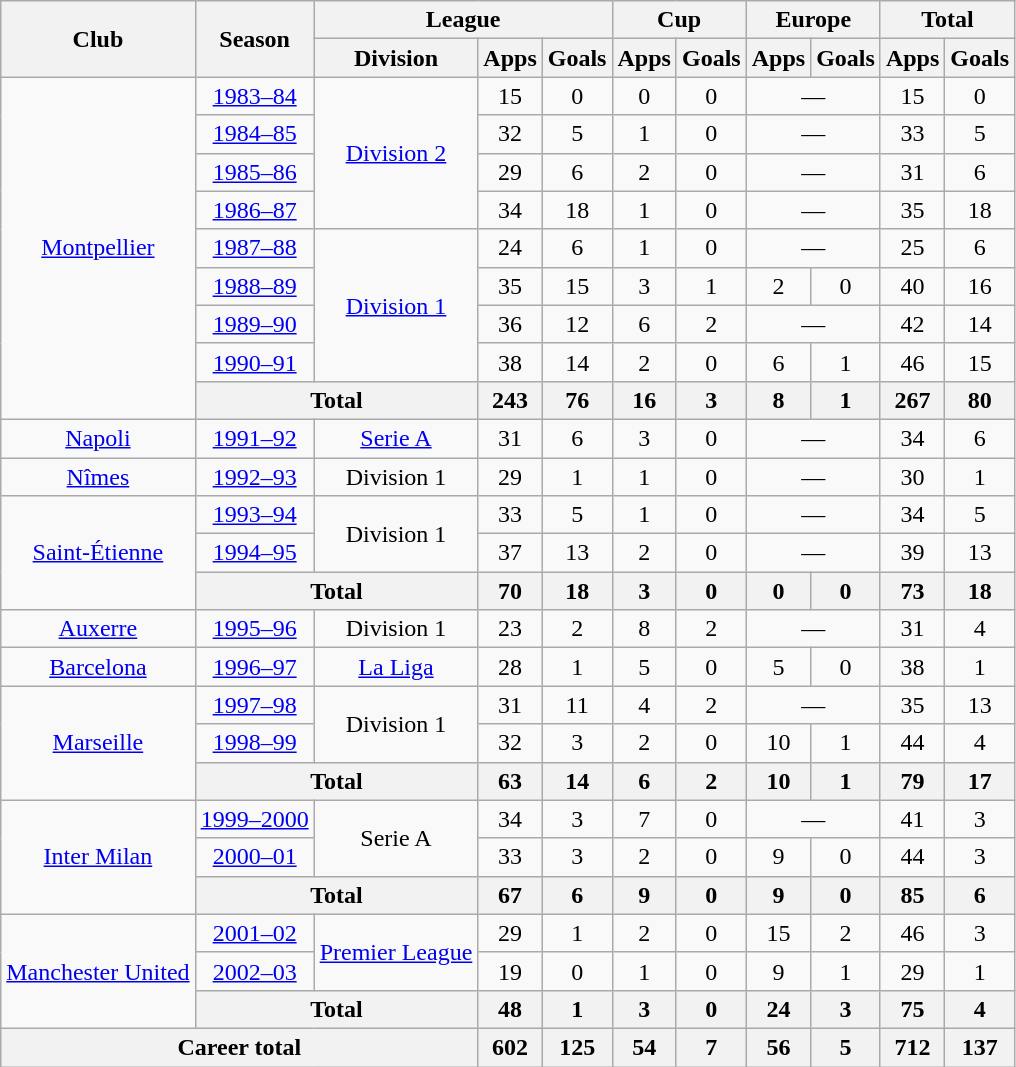<table class="wikitable" style="text-align:center">
<tr>
<th rowspan="2">Club</th>
<th rowspan="2">Season</th>
<th colspan="3">League</th>
<th colspan="2">Cup</th>
<th colspan="2">Europe</th>
<th colspan="2">Total</th>
</tr>
<tr>
<th>Division</th>
<th>Apps</th>
<th>Goals</th>
<th>Apps</th>
<th>Goals</th>
<th>Apps</th>
<th>Goals</th>
<th>Apps</th>
<th>Goals</th>
</tr>
<tr>
<td rowspan="9"><a href='#'>Montpellier</a></td>
<td><a href='#'>1983–84</a></td>
<td rowspan="4"><a href='#'>Division 2</a></td>
<td>15</td>
<td>0</td>
<td>0</td>
<td>0</td>
<td colspan="2">—</td>
<td>15</td>
<td>0</td>
</tr>
<tr>
<td><a href='#'>1984–85</a></td>
<td>32</td>
<td>5</td>
<td>1</td>
<td>0</td>
<td colspan="2">—</td>
<td>33</td>
<td>5</td>
</tr>
<tr>
<td><a href='#'>1985–86</a></td>
<td>29</td>
<td>6</td>
<td>2</td>
<td>0</td>
<td colspan="2">—</td>
<td>31</td>
<td>6</td>
</tr>
<tr>
<td><a href='#'>1986–87</a></td>
<td>34</td>
<td>18</td>
<td>1</td>
<td>0</td>
<td colspan="2">—</td>
<td>35</td>
<td>18</td>
</tr>
<tr>
<td><a href='#'>1987–88</a></td>
<td rowspan="4"><a href='#'>Division 1</a></td>
<td>24</td>
<td>6</td>
<td>1</td>
<td>0</td>
<td colspan="2">—</td>
<td>25</td>
<td>6</td>
</tr>
<tr>
<td><a href='#'>1988–89</a></td>
<td>35</td>
<td>15</td>
<td>3</td>
<td>1</td>
<td>2</td>
<td>0</td>
<td>40</td>
<td>16</td>
</tr>
<tr>
<td><a href='#'>1989–90</a></td>
<td>36</td>
<td>12</td>
<td>6</td>
<td>2</td>
<td colspan="2">—</td>
<td>42</td>
<td>14</td>
</tr>
<tr>
<td><a href='#'>1990–91</a></td>
<td>38</td>
<td>14</td>
<td>2</td>
<td>0</td>
<td>6</td>
<td>1</td>
<td>46</td>
<td>15</td>
</tr>
<tr>
<th colspan="2">Total</th>
<th>243</th>
<th>76</th>
<th>16</th>
<th>3</th>
<th>8</th>
<th>1</th>
<th>267</th>
<th>80</th>
</tr>
<tr>
<td><a href='#'>Napoli</a></td>
<td><a href='#'>1991–92</a></td>
<td><a href='#'>Serie A</a></td>
<td>31</td>
<td>6</td>
<td>3</td>
<td>0</td>
<td colspan="2">—</td>
<td>34</td>
<td>6</td>
</tr>
<tr>
<td><a href='#'>Nîmes</a></td>
<td><a href='#'>1992–93</a></td>
<td>Division 1</td>
<td>29</td>
<td>1</td>
<td>1</td>
<td>0</td>
<td colspan="2">—</td>
<td>30</td>
<td>1</td>
</tr>
<tr>
<td rowspan="3"><a href='#'>Saint-Étienne</a></td>
<td><a href='#'>1993–94</a></td>
<td rowspan="2">Division 1</td>
<td>33</td>
<td>5</td>
<td>1</td>
<td>0</td>
<td colspan="2">—</td>
<td>34</td>
<td>5</td>
</tr>
<tr>
<td><a href='#'>1994–95</a></td>
<td>37</td>
<td>13</td>
<td>2</td>
<td>0</td>
<td colspan="2">—</td>
<td>39</td>
<td>13</td>
</tr>
<tr>
<th colspan="2">Total</th>
<th>70</th>
<th>18</th>
<th>3</th>
<th>0</th>
<th>0</th>
<th>0</th>
<th>73</th>
<th>18</th>
</tr>
<tr>
<td><a href='#'>Auxerre</a></td>
<td><a href='#'>1995–96</a></td>
<td>Division 1</td>
<td>23</td>
<td>2</td>
<td>8</td>
<td>2</td>
<td colspan="2">—</td>
<td>31</td>
<td>4</td>
</tr>
<tr>
<td><a href='#'>Barcelona</a></td>
<td><a href='#'>1996–97</a></td>
<td><a href='#'>La Liga</a></td>
<td>28</td>
<td>1</td>
<td>5</td>
<td>0</td>
<td>5</td>
<td>0</td>
<td>38</td>
<td>1</td>
</tr>
<tr>
<td rowspan="3"><a href='#'>Marseille</a></td>
<td><a href='#'>1997–98</a></td>
<td rowspan="2">Division 1</td>
<td>31</td>
<td>11</td>
<td>4</td>
<td>2</td>
<td colspan="2">—</td>
<td>35</td>
<td>13</td>
</tr>
<tr>
<td><a href='#'>1998–99</a></td>
<td>32</td>
<td>3</td>
<td>2</td>
<td>0</td>
<td>10</td>
<td>1</td>
<td>44</td>
<td>4</td>
</tr>
<tr>
<th colspan="2">Total</th>
<th>63</th>
<th>14</th>
<th>6</th>
<th>2</th>
<th>10</th>
<th>1</th>
<th>79</th>
<th>17</th>
</tr>
<tr>
<td rowspan="3"><a href='#'>Inter Milan</a></td>
<td><a href='#'>1999–2000</a></td>
<td rowspan="2">Serie A</td>
<td>34</td>
<td>3</td>
<td>7</td>
<td>0</td>
<td colspan="2">—</td>
<td>41</td>
<td>3</td>
</tr>
<tr>
<td><a href='#'>2000–01</a></td>
<td>33</td>
<td>3</td>
<td>2</td>
<td>0</td>
<td>9</td>
<td>0</td>
<td>44</td>
<td>3</td>
</tr>
<tr>
<th colspan="2">Total</th>
<th>67</th>
<th>6</th>
<th>9</th>
<th>0</th>
<th>9</th>
<th>0</th>
<th>85</th>
<th>6</th>
</tr>
<tr>
<td rowspan="3"><a href='#'>Manchester United</a></td>
<td><a href='#'>2001–02</a></td>
<td rowspan="2"><a href='#'>Premier League</a></td>
<td>29</td>
<td>1</td>
<td>2</td>
<td>0</td>
<td>15</td>
<td>2</td>
<td>46</td>
<td>3</td>
</tr>
<tr>
<td><a href='#'>2002–03</a></td>
<td>19</td>
<td>0</td>
<td>1</td>
<td>0</td>
<td>9</td>
<td>1</td>
<td>29</td>
<td>1</td>
</tr>
<tr>
<th colspan="2">Total</th>
<th>48</th>
<th>1</th>
<th>3</th>
<th>0</th>
<th>24</th>
<th>3</th>
<th>75</th>
<th>4</th>
</tr>
<tr>
<th colspan="3">Career total</th>
<th>602</th>
<th>125</th>
<th>54</th>
<th>7</th>
<th>56</th>
<th>5</th>
<th>712</th>
<th>137</th>
</tr>
</table>
